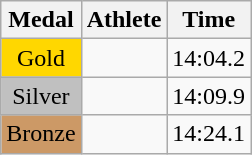<table class="wikitable">
<tr>
<th>Medal</th>
<th>Athlete</th>
<th>Time</th>
</tr>
<tr>
<td style="text-align:center;background-color:gold;">Gold</td>
<td></td>
<td>14:04.2</td>
</tr>
<tr>
<td style="text-align:center;background-color:silver;">Silver</td>
<td></td>
<td>14:09.9</td>
</tr>
<tr>
<td style="text-align:center;background-color:#CC9966;">Bronze</td>
<td></td>
<td>14:24.1</td>
</tr>
</table>
